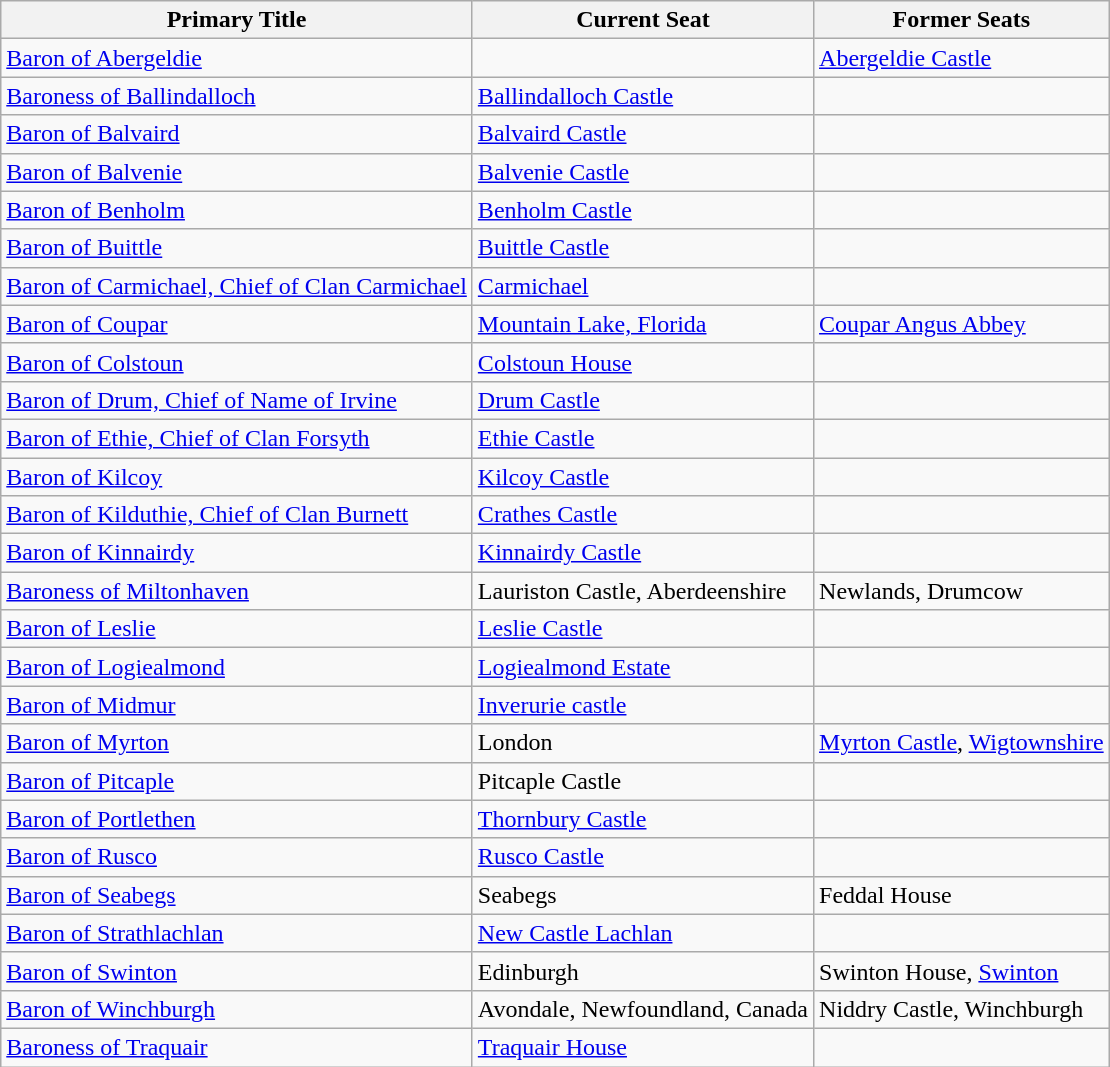<table class="wikitable" style="text-align:left">
<tr>
<th>Primary Title</th>
<th>Current Seat</th>
<th>Former Seats</th>
</tr>
<tr>
<td><a href='#'>Baron of Abergeldie</a></td>
<td></td>
<td><a href='#'>Abergeldie Castle</a></td>
</tr>
<tr>
<td><a href='#'>Baroness of Ballindalloch</a></td>
<td><a href='#'>Ballindalloch Castle</a></td>
<td></td>
</tr>
<tr>
<td><a href='#'>Baron of Balvaird</a></td>
<td><a href='#'>Balvaird Castle</a></td>
<td></td>
</tr>
<tr>
<td><a href='#'>Baron of Balvenie</a></td>
<td><a href='#'>Balvenie Castle</a></td>
<td></td>
</tr>
<tr>
<td><a href='#'>Baron of Benholm</a></td>
<td><a href='#'>Benholm Castle</a></td>
<td></td>
</tr>
<tr>
<td><a href='#'>Baron of Buittle</a></td>
<td><a href='#'>Buittle Castle</a></td>
<td></td>
</tr>
<tr>
<td><a href='#'>Baron of Carmichael, Chief of Clan Carmichael</a></td>
<td><a href='#'>Carmichael</a></td>
<td></td>
</tr>
<tr>
<td><a href='#'>Baron of Coupar</a></td>
<td><a href='#'>Mountain Lake, Florida</a></td>
<td><a href='#'>Coupar Angus Abbey</a></td>
</tr>
<tr>
<td><a href='#'>Baron of Colstoun</a></td>
<td><a href='#'>Colstoun House</a></td>
<td></td>
</tr>
<tr>
<td><a href='#'>Baron of Drum, Chief of Name of Irvine</a></td>
<td><a href='#'>Drum Castle</a></td>
<td></td>
</tr>
<tr>
<td><a href='#'>Baron of Ethie, Chief of Clan Forsyth</a></td>
<td><a href='#'>Ethie Castle</a></td>
<td></td>
</tr>
<tr>
<td><a href='#'>Baron of Kilcoy</a></td>
<td><a href='#'>Kilcoy Castle</a></td>
<td></td>
</tr>
<tr>
<td><a href='#'>Baron of Kilduthie, Chief of Clan Burnett</a></td>
<td><a href='#'>Crathes Castle</a></td>
<td></td>
</tr>
<tr>
<td><a href='#'>Baron of Kinnairdy</a></td>
<td><a href='#'>Kinnairdy Castle</a></td>
<td></td>
</tr>
<tr>
<td><a href='#'>Baroness of Miltonhaven</a></td>
<td>Lauriston Castle, Aberdeenshire</td>
<td>Newlands, Drumcow</td>
</tr>
<tr>
<td><a href='#'>Baron of Leslie</a></td>
<td><a href='#'>Leslie Castle</a></td>
<td></td>
</tr>
<tr>
<td><a href='#'>Baron of Logiealmond</a></td>
<td><a href='#'>Logiealmond Estate</a></td>
<td></td>
</tr>
<tr>
<td><a href='#'>Baron of Midmur</a></td>
<td><a href='#'>Inverurie castle</a></td>
<td></td>
</tr>
<tr>
<td><a href='#'>Baron of Myrton</a></td>
<td>London</td>
<td><a href='#'>Myrton Castle</a>, <a href='#'>Wigtownshire</a></td>
</tr>
<tr>
<td><a href='#'>Baron of Pitcaple</a></td>
<td>Pitcaple Castle</td>
<td></td>
</tr>
<tr>
<td><a href='#'>Baron of Portlethen</a></td>
<td><a href='#'>Thornbury Castle</a></td>
<td></td>
</tr>
<tr>
<td><a href='#'>Baron of Rusco</a></td>
<td><a href='#'>Rusco Castle</a></td>
<td></td>
</tr>
<tr>
<td><a href='#'>Baron of Seabegs</a></td>
<td>Seabegs</td>
<td>Feddal House</td>
</tr>
<tr>
<td><a href='#'>Baron of Strathlachlan</a></td>
<td><a href='#'>New Castle Lachlan</a></td>
<td></td>
</tr>
<tr>
<td><a href='#'>Baron of Swinton</a></td>
<td>Edinburgh</td>
<td>Swinton House, <a href='#'>Swinton</a></td>
</tr>
<tr>
<td><a href='#'>Baron of Winchburgh</a></td>
<td>Avondale, Newfoundland, Canada</td>
<td>Niddry Castle, Winchburgh</td>
</tr>
<tr>
<td><a href='#'>Baroness of Traquair</a></td>
<td><a href='#'>Traquair House</a></td>
<td></td>
</tr>
</table>
